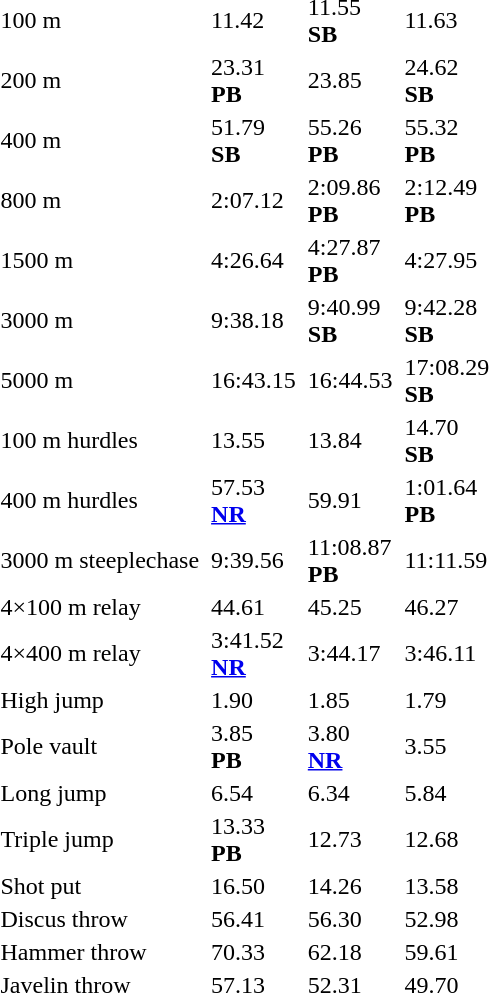<table>
<tr>
<td>100 m</td>
<td></td>
<td>11.42</td>
<td></td>
<td>11.55<br><strong>SB</strong></td>
<td></td>
<td>11.63</td>
</tr>
<tr>
<td>200 m</td>
<td></td>
<td>23.31<br><strong>PB</strong></td>
<td></td>
<td>23.85</td>
<td></td>
<td>24.62<br><strong>SB</strong></td>
</tr>
<tr>
<td>400 m</td>
<td></td>
<td>51.79<br><strong>SB</strong></td>
<td></td>
<td>55.26<br><strong>PB</strong></td>
<td></td>
<td>55.32<br><strong>PB</strong></td>
</tr>
<tr>
<td>800 m</td>
<td></td>
<td>2:07.12</td>
<td></td>
<td>2:09.86<br><strong>PB</strong></td>
<td></td>
<td>2:12.49<br><strong>PB</strong></td>
</tr>
<tr>
<td>1500 m</td>
<td></td>
<td>4:26.64</td>
<td></td>
<td>4:27.87<br><strong>PB</strong></td>
<td></td>
<td>4:27.95</td>
</tr>
<tr>
<td>3000 m</td>
<td></td>
<td>9:38.18</td>
<td></td>
<td>9:40.99<br><strong>SB</strong></td>
<td></td>
<td>9:42.28<br><strong>SB</strong></td>
</tr>
<tr>
<td>5000 m</td>
<td></td>
<td>16:43.15</td>
<td></td>
<td>16:44.53</td>
<td></td>
<td>17:08.29<br><strong>SB</strong></td>
</tr>
<tr>
<td>100 m hurdles</td>
<td></td>
<td>13.55</td>
<td></td>
<td>13.84</td>
<td></td>
<td>14.70<br><strong>SB</strong></td>
</tr>
<tr>
<td>400 m hurdles</td>
<td></td>
<td>57.53<br><strong><a href='#'>NR</a></strong></td>
<td></td>
<td>59.91</td>
<td></td>
<td>1:01.64<br><strong>PB</strong></td>
</tr>
<tr>
<td>3000 m steeplechase</td>
<td></td>
<td>9:39.56</td>
<td></td>
<td>11:08.87<br><strong>PB</strong></td>
<td></td>
<td>11:11.59</td>
</tr>
<tr>
<td>4×100 m relay</td>
<td></td>
<td>44.61</td>
<td></td>
<td>45.25</td>
<td></td>
<td>46.27</td>
</tr>
<tr>
<td>4×400 m relay</td>
<td></td>
<td>3:41.52<br><strong><a href='#'>NR</a></strong></td>
<td></td>
<td>3:44.17</td>
<td></td>
<td>3:46.11</td>
</tr>
<tr>
<td>High jump</td>
<td></td>
<td>1.90</td>
<td></td>
<td>1.85</td>
<td></td>
<td>1.79</td>
</tr>
<tr>
<td>Pole vault</td>
<td></td>
<td>3.85<br><strong>PB</strong></td>
<td></td>
<td>3.80<br><strong><a href='#'>NR</a></strong></td>
<td></td>
<td>3.55</td>
</tr>
<tr>
<td>Long jump</td>
<td></td>
<td>6.54</td>
<td></td>
<td>6.34</td>
<td></td>
<td>5.84</td>
</tr>
<tr>
<td>Triple jump</td>
<td></td>
<td>13.33<br><strong>PB</strong></td>
<td></td>
<td>12.73</td>
<td></td>
<td>12.68</td>
</tr>
<tr>
<td>Shot put</td>
<td></td>
<td>16.50</td>
<td></td>
<td>14.26</td>
<td></td>
<td>13.58</td>
</tr>
<tr>
<td>Discus throw</td>
<td></td>
<td>56.41</td>
<td></td>
<td>56.30</td>
<td></td>
<td>52.98</td>
</tr>
<tr>
<td>Hammer throw</td>
<td></td>
<td>70.33</td>
<td></td>
<td>62.18</td>
<td></td>
<td>59.61</td>
</tr>
<tr>
<td>Javelin throw</td>
<td></td>
<td>57.13</td>
<td></td>
<td>52.31</td>
<td></td>
<td>49.70</td>
</tr>
</table>
